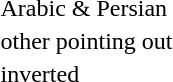<table>
<tr>
<td></td>
<td>Arabic & Persian</td>
</tr>
<tr>
<td></td>
<td>other pointing out</td>
</tr>
<tr>
<td></td>
<td>inverted</td>
</tr>
<tr>
</tr>
</table>
